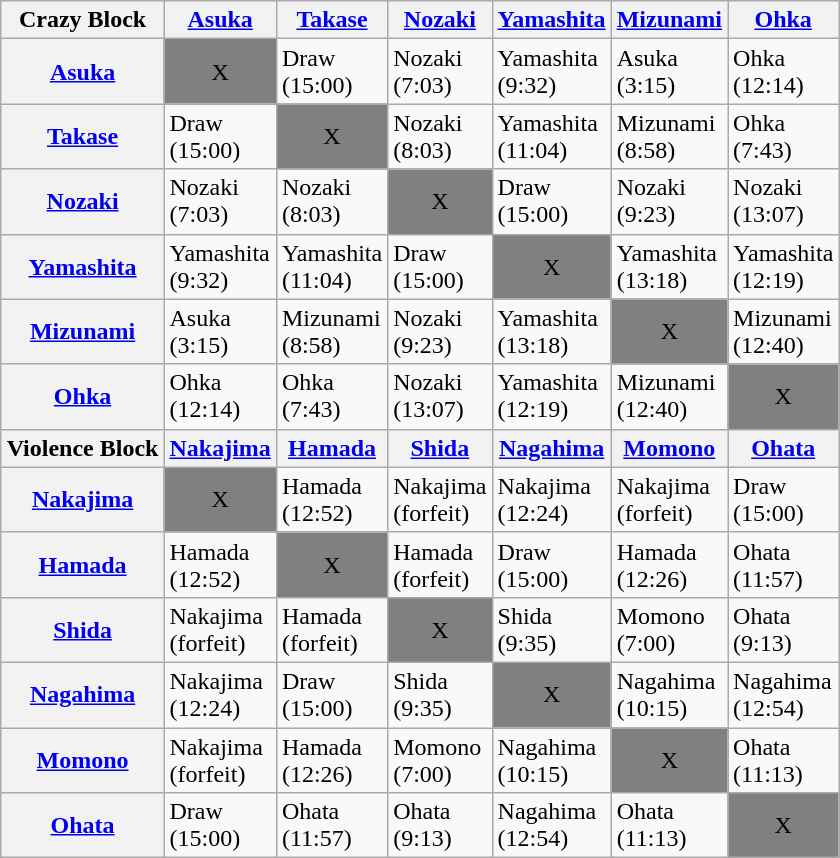<table class="wikitable" align=center style="margin: 1em auto 1em auto">
<tr>
<th>Crazy Block</th>
<th><a href='#'>Asuka</a></th>
<th><a href='#'>Takase</a></th>
<th><a href='#'>Nozaki</a></th>
<th><a href='#'>Yamashita</a></th>
<th><a href='#'>Mizunami</a></th>
<th><a href='#'>Ohka</a></th>
</tr>
<tr>
<th><a href='#'>Asuka</a></th>
<td bgcolor=grey align="center">X</td>
<td>Draw<br>(15:00)</td>
<td>Nozaki<br>(7:03)</td>
<td>Yamashita<br>(9:32)</td>
<td>Asuka<br>(3:15)</td>
<td>Ohka<br>(12:14)</td>
</tr>
<tr>
<th><a href='#'>Takase</a></th>
<td>Draw<br>(15:00)</td>
<td bgcolor=grey align="center">X</td>
<td>Nozaki<br>(8:03)</td>
<td>Yamashita<br>(11:04)</td>
<td>Mizunami<br>(8:58)</td>
<td>Ohka<br>(7:43)</td>
</tr>
<tr>
<th><a href='#'>Nozaki</a></th>
<td>Nozaki<br>(7:03)</td>
<td>Nozaki<br>(8:03)</td>
<td bgcolor=grey align="center">X</td>
<td>Draw<br>(15:00)</td>
<td>Nozaki<br>(9:23)</td>
<td>Nozaki<br>(13:07)</td>
</tr>
<tr>
<th><a href='#'>Yamashita</a></th>
<td>Yamashita<br>(9:32)</td>
<td>Yamashita<br>(11:04)</td>
<td>Draw<br>(15:00)</td>
<td bgcolor=grey align="center">X</td>
<td>Yamashita<br>(13:18)</td>
<td>Yamashita<br>(12:19)</td>
</tr>
<tr>
<th><a href='#'>Mizunami</a></th>
<td>Asuka<br>(3:15)</td>
<td>Mizunami<br>(8:58)</td>
<td>Nozaki<br>(9:23)</td>
<td>Yamashita<br>(13:18)</td>
<td bgcolor=grey align="center">X</td>
<td>Mizunami<br>(12:40)</td>
</tr>
<tr>
<th><a href='#'>Ohka</a></th>
<td>Ohka<br>(12:14)</td>
<td>Ohka<br>(7:43)</td>
<td>Nozaki<br>(13:07)</td>
<td>Yamashita<br>(12:19)</td>
<td>Mizunami<br>(12:40)</td>
<td bgcolor=grey align="center">X</td>
</tr>
<tr>
<th>Violence Block</th>
<th><a href='#'>Nakajima</a></th>
<th><a href='#'>Hamada</a></th>
<th><a href='#'>Shida</a></th>
<th><a href='#'>Nagahima</a></th>
<th><a href='#'>Momono</a></th>
<th><a href='#'>Ohata</a></th>
</tr>
<tr>
<th><a href='#'>Nakajima</a></th>
<td bgcolor=grey align="center">X</td>
<td>Hamada<br>(12:52)</td>
<td>Nakajima<br>(forfeit)</td>
<td>Nakajima<br>(12:24)</td>
<td>Nakajima<br>(forfeit)</td>
<td>Draw<br>(15:00)</td>
</tr>
<tr>
<th><a href='#'>Hamada</a></th>
<td>Hamada<br>(12:52)</td>
<td bgcolor=grey align="center">X</td>
<td>Hamada<br>(forfeit)</td>
<td>Draw<br>(15:00)</td>
<td>Hamada<br>(12:26)</td>
<td>Ohata<br>(11:57)</td>
</tr>
<tr>
<th><a href='#'>Shida</a></th>
<td>Nakajima<br>(forfeit)</td>
<td>Hamada<br>(forfeit)</td>
<td bgcolor=grey align="center">X</td>
<td>Shida<br>(9:35)</td>
<td>Momono<br>(7:00)</td>
<td>Ohata<br>(9:13)</td>
</tr>
<tr>
<th><a href='#'>Nagahima</a></th>
<td>Nakajima<br>(12:24)</td>
<td>Draw<br>(15:00)</td>
<td>Shida<br>(9:35)</td>
<td bgcolor=grey align="center">X</td>
<td>Nagahima<br>(10:15)</td>
<td>Nagahima<br>(12:54)</td>
</tr>
<tr>
<th><a href='#'>Momono</a></th>
<td>Nakajima<br>(forfeit)</td>
<td>Hamada<br>(12:26)</td>
<td>Momono<br>(7:00)</td>
<td>Nagahima<br>(10:15)</td>
<td bgcolor=grey align="center">X</td>
<td>Ohata<br>(11:13)</td>
</tr>
<tr>
<th><a href='#'>Ohata</a></th>
<td>Draw<br>(15:00)</td>
<td>Ohata<br>(11:57)</td>
<td>Ohata<br>(9:13)</td>
<td>Nagahima<br>(12:54)</td>
<td>Ohata<br>(11:13)</td>
<td bgcolor=grey align="center">X</td>
</tr>
</table>
